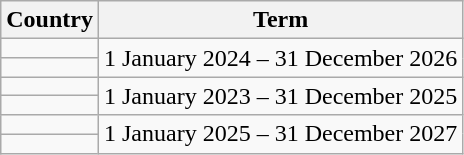<table class="wikitable">
<tr>
<th>Country</th>
<th>Term</th>
</tr>
<tr>
<td></td>
<td rowspan=2>1 January 2024 – 31 December 2026</td>
</tr>
<tr>
<td></td>
</tr>
<tr>
<td></td>
<td rowspan=2>1 January 2023 – 31 December 2025</td>
</tr>
<tr>
<td></td>
</tr>
<tr>
<td></td>
<td rowspan=2>1 January 2025 – 31 December 2027</td>
</tr>
<tr>
<td></td>
</tr>
</table>
